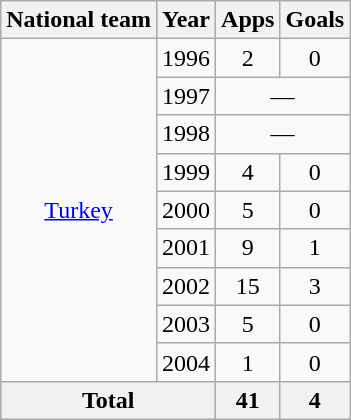<table class="wikitable" style="text-align:center">
<tr>
<th>National team</th>
<th>Year</th>
<th>Apps</th>
<th>Goals</th>
</tr>
<tr>
<td rowspan="9"><a href='#'>Turkey</a></td>
<td>1996</td>
<td>2</td>
<td>0</td>
</tr>
<tr>
<td>1997</td>
<td colspan="2">—</td>
</tr>
<tr>
<td>1998</td>
<td colspan="2">—</td>
</tr>
<tr>
<td>1999</td>
<td>4</td>
<td>0</td>
</tr>
<tr>
<td>2000</td>
<td>5</td>
<td>0</td>
</tr>
<tr>
<td>2001</td>
<td>9</td>
<td>1</td>
</tr>
<tr>
<td>2002</td>
<td>15</td>
<td>3</td>
</tr>
<tr>
<td>2003</td>
<td>5</td>
<td>0</td>
</tr>
<tr>
<td>2004</td>
<td>1</td>
<td>0</td>
</tr>
<tr>
<th colspan="2">Total</th>
<th>41</th>
<th>4</th>
</tr>
</table>
